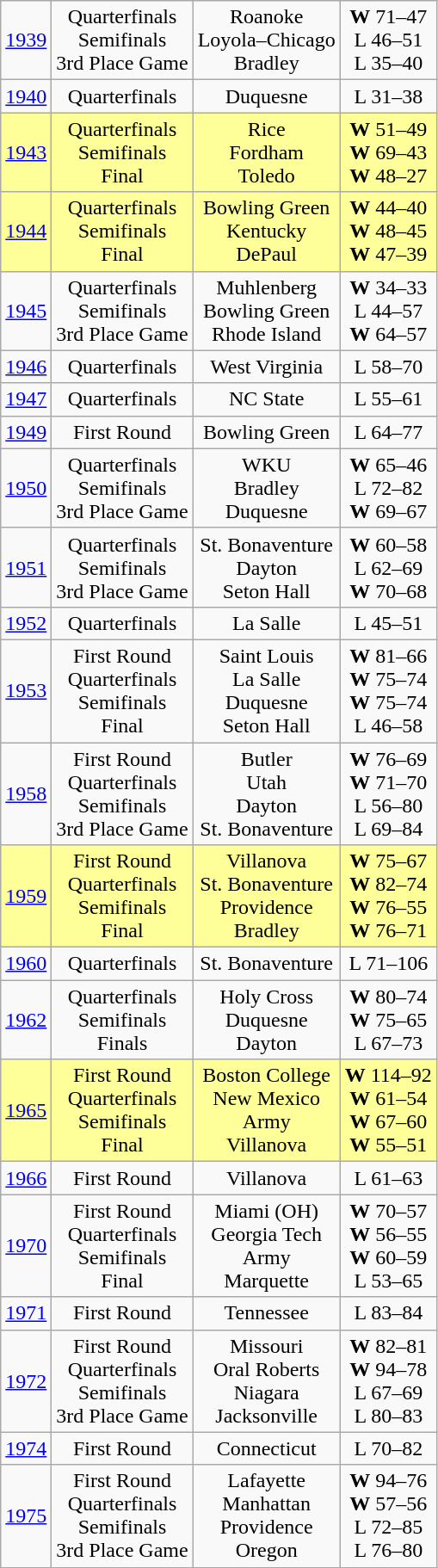<table class="wikitable">
<tr align="center">
<td><a href='#'>1939</a></td>
<td>Quarterfinals<br>Semifinals<br>3rd Place Game</td>
<td>Roanoke<br>Loyola–Chicago<br>Bradley</td>
<td><strong>W</strong> 71–47<br>L 46–51<br>L 35–40</td>
</tr>
<tr align="center">
<td><a href='#'>1940</a></td>
<td>Quarterfinals</td>
<td>Duquesne</td>
<td>L 31–38</td>
</tr>
<tr align="center" style="background:#FFFF99;">
<td><a href='#'>1943</a></td>
<td>Quarterfinals<br>Semifinals<br>Final</td>
<td>Rice<br>Fordham<br>Toledo</td>
<td><strong>W</strong> 51–49<br><strong>W</strong> 69–43<br><strong>W</strong> 48–27</td>
</tr>
<tr align="center" style="background:#FFFF99;">
<td><a href='#'>1944</a></td>
<td>Quarterfinals<br>Semifinals<br>Final</td>
<td>Bowling Green<br>Kentucky<br>DePaul</td>
<td><strong>W</strong> 44–40<br><strong>W</strong> 48–45<br><strong>W</strong> 47–39</td>
</tr>
<tr align="center">
<td><a href='#'>1945</a></td>
<td>Quarterfinals<br>Semifinals<br>3rd Place Game</td>
<td>Muhlenberg<br>Bowling Green<br>Rhode Island</td>
<td><strong>W</strong> 34–33<br>L 44–57<br><strong>W</strong> 64–57</td>
</tr>
<tr align="center">
<td><a href='#'>1946</a></td>
<td>Quarterfinals</td>
<td>West Virginia</td>
<td>L 58–70</td>
</tr>
<tr align="center">
<td><a href='#'>1947</a></td>
<td>Quarterfinals</td>
<td>NC State</td>
<td>L 55–61</td>
</tr>
<tr align="center">
<td><a href='#'>1949</a></td>
<td>First Round</td>
<td>Bowling Green</td>
<td>L 64–77</td>
</tr>
<tr align="center">
<td><a href='#'>1950</a></td>
<td>Quarterfinals<br>Semifinals<br>3rd Place Game</td>
<td>WKU<br>Bradley<br>Duquesne</td>
<td><strong>W</strong> 65–46<br>L 72–82<br><strong>W</strong> 69–67</td>
</tr>
<tr align="center">
<td><a href='#'>1951</a></td>
<td>Quarterfinals<br>Semifinals<br>3rd Place Game</td>
<td>St. Bonaventure<br>Dayton<br>Seton Hall</td>
<td><strong>W</strong> 60–58<br>L 62–69<br><strong>W</strong> 70–68</td>
</tr>
<tr align="center">
<td><a href='#'>1952</a></td>
<td>Quarterfinals</td>
<td>La Salle</td>
<td>L 45–51</td>
</tr>
<tr align="center">
<td><a href='#'>1953</a></td>
<td>First Round<br>Quarterfinals<br>Semifinals<br>Final</td>
<td>Saint Louis<br>La Salle<br>Duquesne<br>Seton Hall</td>
<td><strong>W</strong> 81–66<br><strong>W</strong> 75–74<br><strong>W</strong> 75–74<br>L 46–58</td>
</tr>
<tr align="center">
<td><a href='#'>1958</a></td>
<td>First Round<br>Quarterfinals<br>Semifinals<br>3rd Place Game</td>
<td>Butler<br>Utah<br>Dayton<br>St. Bonaventure</td>
<td><strong>W</strong> 76–69<br><strong>W</strong> 71–70<br>L 56–80<br>L 69–84</td>
</tr>
<tr align="center" style="background:#FFFF99;">
<td><a href='#'>1959</a></td>
<td>First Round<br>Quarterfinals<br>Semifinals<br>Final</td>
<td>Villanova<br>St. Bonaventure<br>Providence<br>Bradley</td>
<td><strong>W</strong> 75–67<br><strong>W</strong> 82–74<br><strong>W</strong> 76–55<br><strong>W</strong> 76–71</td>
</tr>
<tr align="center">
<td><a href='#'>1960</a></td>
<td>Quarterfinals</td>
<td>St. Bonaventure</td>
<td>L 71–106</td>
</tr>
<tr align="center">
<td><a href='#'>1962</a></td>
<td>Quarterfinals<br>Semifinals<br>Finals</td>
<td>Holy Cross<br>Duquesne<br>Dayton</td>
<td><strong>W</strong> 80–74<br><strong>W</strong> 75–65<br>L 67–73</td>
</tr>
<tr align="center" style="background:#FFFF99;">
<td><a href='#'>1965</a></td>
<td>First Round<br>Quarterfinals<br>Semifinals<br>Final</td>
<td>Boston College<br>New Mexico<br>Army<br>Villanova</td>
<td><strong>W</strong> 114–92<br><strong>W</strong> 61–54<br><strong>W</strong> 67–60<br><strong>W</strong> 55–51</td>
</tr>
<tr align="center">
<td><a href='#'>1966</a></td>
<td>First Round</td>
<td>Villanova</td>
<td>L 61–63</td>
</tr>
<tr align="center">
<td><a href='#'>1970</a></td>
<td>First Round<br>Quarterfinals<br>Semifinals<br>Final</td>
<td>Miami (OH)<br>Georgia Tech<br>Army<br>Marquette</td>
<td><strong>W</strong> 70–57<br><strong>W</strong> 56–55<br><strong>W</strong> 60–59<br>L 53–65</td>
</tr>
<tr align="center">
<td><a href='#'>1971</a></td>
<td>First Round</td>
<td>Tennessee</td>
<td>L 83–84</td>
</tr>
<tr align="center">
<td><a href='#'>1972</a></td>
<td>First Round<br>Quarterfinals<br>Semifinals<br>3rd Place Game</td>
<td>Missouri<br>Oral Roberts<br>Niagara<br>Jacksonville</td>
<td><strong>W</strong> 82–81<br><strong>W</strong> 94–78<br>L 67–69<br>L 80–83</td>
</tr>
<tr align="center">
<td><a href='#'>1974</a></td>
<td>First Round</td>
<td>Connecticut</td>
<td>L 70–82</td>
</tr>
<tr align="center">
<td><a href='#'>1975</a></td>
<td>First Round<br>Quarterfinals<br>Semifinals<br>3rd Place Game</td>
<td>Lafayette<br>Manhattan<br>Providence<br>Oregon</td>
<td><strong>W</strong> 94–76<br><strong>W</strong> 57–56<br>L 72–85<br>L 76–80</td>
</tr>
</table>
